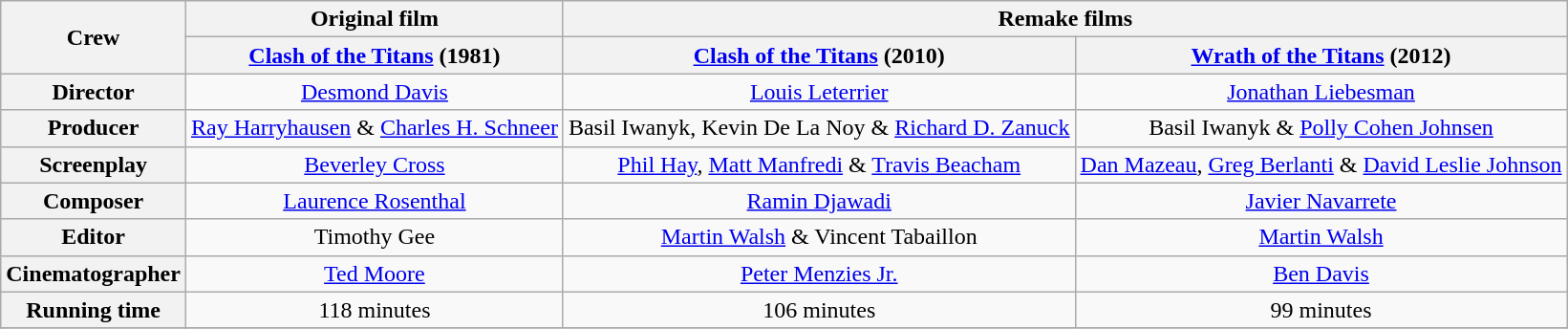<table class="wikitable" style="text-align:center">
<tr>
<th rowspan="2">Crew</th>
<th colspan="1">Original film</th>
<th colspan="2">Remake films</th>
</tr>
<tr>
<th><a href='#'>Clash of the Titans</a> (1981)</th>
<th><a href='#'>Clash of the Titans</a> (2010)</th>
<th><a href='#'>Wrath of the Titans</a> (2012)</th>
</tr>
<tr>
<th>Director</th>
<td><a href='#'>Desmond Davis</a></td>
<td><a href='#'>Louis Leterrier</a></td>
<td><a href='#'>Jonathan Liebesman</a></td>
</tr>
<tr>
<th>Producer</th>
<td><a href='#'>Ray Harryhausen</a> & <a href='#'>Charles H. Schneer</a></td>
<td>Basil Iwanyk, Kevin De La Noy & <a href='#'>Richard D. Zanuck</a></td>
<td>Basil Iwanyk & <a href='#'>Polly Cohen Johnsen</a></td>
</tr>
<tr>
<th>Screenplay</th>
<td><a href='#'>Beverley Cross</a></td>
<td><a href='#'>Phil Hay</a>, <a href='#'>Matt Manfredi</a> & <a href='#'>Travis Beacham</a></td>
<td><a href='#'>Dan Mazeau</a>, <a href='#'>Greg Berlanti</a> & <a href='#'>David Leslie Johnson</a></td>
</tr>
<tr>
<th>Composer</th>
<td><a href='#'>Laurence Rosenthal</a></td>
<td><a href='#'>Ramin Djawadi</a></td>
<td><a href='#'>Javier Navarrete</a></td>
</tr>
<tr>
<th>Editor</th>
<td>Timothy Gee</td>
<td><a href='#'>Martin Walsh</a> & Vincent Tabaillon</td>
<td><a href='#'>Martin Walsh</a></td>
</tr>
<tr>
<th>Cinematographer</th>
<td><a href='#'>Ted Moore</a></td>
<td><a href='#'>Peter Menzies Jr.</a></td>
<td><a href='#'>Ben Davis</a></td>
</tr>
<tr>
<th>Running time</th>
<td>118 minutes</td>
<td>106 minutes</td>
<td>99 minutes</td>
</tr>
<tr>
</tr>
</table>
